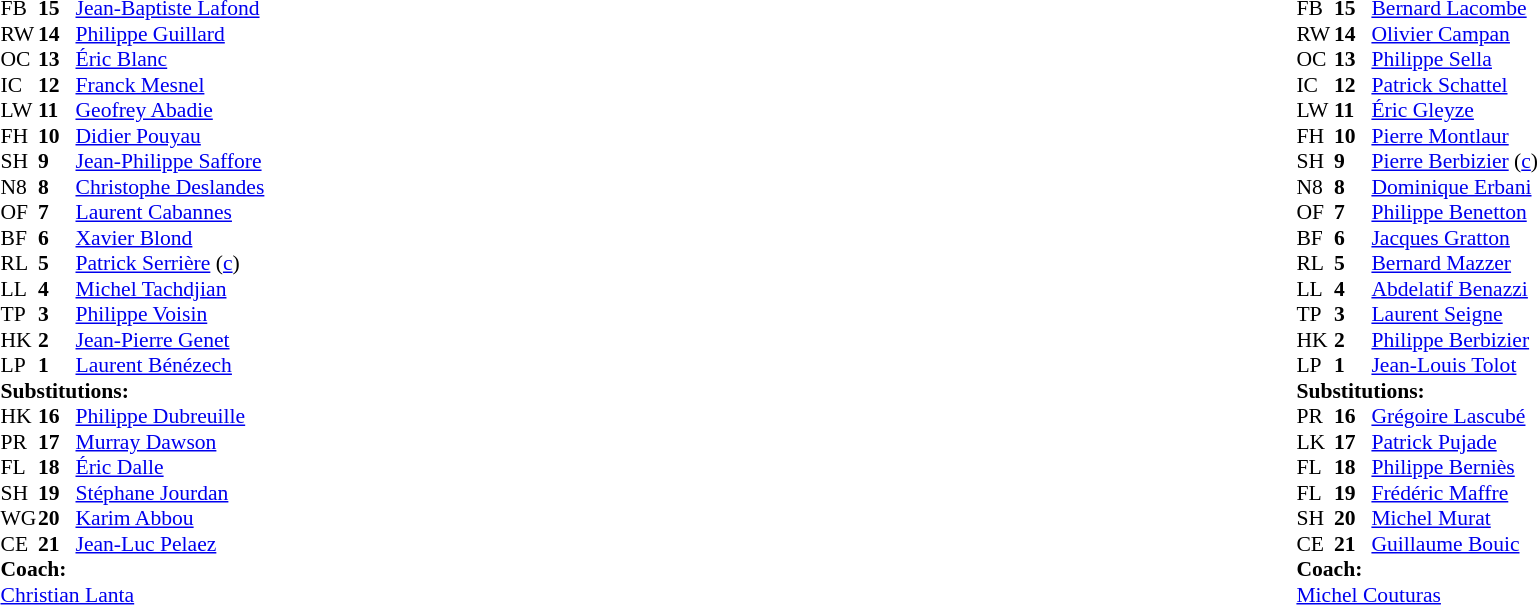<table width="100%">
<tr>
<td valign="top" width="50%"><br><table style="font-size: 90%" cellspacing="0" cellpadding="0">
<tr>
<th width="25"></th>
<th width="25"></th>
</tr>
<tr>
<td>FB</td>
<td><strong>15</strong></td>
<td> <a href='#'>Jean-Baptiste Lafond</a></td>
</tr>
<tr>
<td>RW</td>
<td><strong>14</strong></td>
<td> <a href='#'>Philippe Guillard</a></td>
</tr>
<tr>
<td>OC</td>
<td><strong>13</strong></td>
<td> <a href='#'>Éric Blanc</a></td>
</tr>
<tr>
<td>IC</td>
<td><strong>12</strong></td>
<td> <a href='#'>Franck Mesnel</a></td>
</tr>
<tr>
<td>LW</td>
<td><strong>11</strong></td>
<td> <a href='#'>Geofrey Abadie</a></td>
</tr>
<tr>
<td>FH</td>
<td><strong>10</strong></td>
<td> <a href='#'>Didier Pouyau</a></td>
</tr>
<tr>
<td>SH</td>
<td><strong>9</strong></td>
<td> <a href='#'>Jean-Philippe Saffore</a></td>
</tr>
<tr>
<td>N8</td>
<td><strong>8</strong></td>
<td> <a href='#'>Christophe Deslandes</a></td>
<td></td>
</tr>
<tr>
<td>OF</td>
<td><strong>7</strong></td>
<td> <a href='#'>Laurent Cabannes</a></td>
</tr>
<tr>
<td>BF</td>
<td><strong>6</strong></td>
<td> <a href='#'>Xavier Blond</a></td>
<td></td>
</tr>
<tr>
<td>RL</td>
<td><strong>5</strong></td>
<td> <a href='#'>Patrick Serrière</a> (<a href='#'>c</a>)</td>
</tr>
<tr>
<td>LL</td>
<td><strong>4</strong></td>
<td> <a href='#'>Michel Tachdjian</a></td>
<td></td>
</tr>
<tr>
<td>TP</td>
<td><strong>3</strong></td>
<td> <a href='#'>Philippe Voisin</a></td>
<td></td>
</tr>
<tr>
<td>HK</td>
<td><strong>2</strong></td>
<td> <a href='#'>Jean-Pierre Genet</a></td>
</tr>
<tr>
<td>LP</td>
<td><strong>1</strong></td>
<td> <a href='#'>Laurent Bénézech</a></td>
</tr>
<tr>
<td colspan=3><strong>Substitutions:</strong></td>
</tr>
<tr>
<td>HK</td>
<td><strong>16</strong></td>
<td> <a href='#'>Philippe Dubreuille</a></td>
</tr>
<tr>
<td>PR</td>
<td><strong>17</strong></td>
<td> <a href='#'>Murray Dawson</a></td>
<td></td>
</tr>
<tr>
<td>FL</td>
<td><strong>18</strong></td>
<td> <a href='#'>Éric Dalle</a></td>
<td></td>
</tr>
<tr>
<td>SH</td>
<td><strong>19</strong></td>
<td> <a href='#'>Stéphane Jourdan</a></td>
</tr>
<tr>
<td>WG</td>
<td><strong>20</strong></td>
<td> <a href='#'>Karim Abbou</a></td>
</tr>
<tr>
<td>CE</td>
<td><strong>21</strong></td>
<td> <a href='#'>Jean-Luc Pelaez</a></td>
</tr>
<tr>
<td colspan="3"><strong>Coach:</strong></td>
</tr>
<tr>
<td colspan="4"> <a href='#'>Christian Lanta</a></td>
</tr>
</table>
</td>
<td valign="top" width="50%"><br><table style="font-size: 90%" cellspacing="0" cellpadding="0" align="center">
<tr>
<th width="25"></th>
<th width="25"></th>
</tr>
<tr>
<td>FB</td>
<td><strong>15</strong></td>
<td> <a href='#'>Bernard Lacombe</a></td>
</tr>
<tr>
<td>RW</td>
<td><strong>14</strong></td>
<td> <a href='#'>Olivier Campan</a></td>
</tr>
<tr>
<td>OC</td>
<td><strong>13</strong></td>
<td> <a href='#'>Philippe Sella</a></td>
</tr>
<tr>
<td>IC</td>
<td><strong>12</strong></td>
<td> <a href='#'>Patrick Schattel</a></td>
</tr>
<tr>
<td>LW</td>
<td><strong>11</strong></td>
<td> <a href='#'>Éric Gleyze</a></td>
</tr>
<tr>
<td>FH</td>
<td><strong>10</strong></td>
<td> <a href='#'>Pierre Montlaur</a></td>
</tr>
<tr>
<td>SH</td>
<td><strong>9</strong></td>
<td> <a href='#'>Pierre Berbizier</a> (<a href='#'>c</a>)</td>
</tr>
<tr>
<td>N8</td>
<td><strong>8</strong></td>
<td> <a href='#'>Dominique Erbani</a></td>
</tr>
<tr>
<td>OF</td>
<td><strong>7</strong></td>
<td> <a href='#'>Philippe Benetton</a></td>
</tr>
<tr>
<td>BF</td>
<td><strong>6</strong></td>
<td> <a href='#'>Jacques Gratton</a></td>
</tr>
<tr>
<td>RL</td>
<td><strong>5</strong></td>
<td> <a href='#'>Bernard Mazzer</a></td>
<td></td>
</tr>
<tr>
<td>LL</td>
<td><strong>4</strong></td>
<td> <a href='#'>Abdelatif Benazzi</a></td>
</tr>
<tr>
<td>TP</td>
<td><strong>3</strong></td>
<td> <a href='#'>Laurent Seigne</a></td>
</tr>
<tr>
<td>HK</td>
<td><strong>2</strong></td>
<td> <a href='#'>Philippe Berbizier</a></td>
<td></td>
</tr>
<tr>
<td>LP</td>
<td><strong>1</strong></td>
<td> <a href='#'>Jean-Louis Tolot</a></td>
</tr>
<tr>
<td colspan=3><strong>Substitutions:</strong></td>
</tr>
<tr>
<td>PR</td>
<td><strong>16</strong></td>
<td> <a href='#'>Grégoire Lascubé</a></td>
<td></td>
</tr>
<tr>
<td>LK</td>
<td><strong>17</strong></td>
<td> <a href='#'>Patrick Pujade</a></td>
<td></td>
</tr>
<tr>
<td>FL</td>
<td><strong>18</strong></td>
<td> <a href='#'>Philippe Berniès</a></td>
</tr>
<tr>
<td>FL</td>
<td><strong>19</strong></td>
<td> <a href='#'>Frédéric Maffre</a></td>
</tr>
<tr>
<td>SH</td>
<td><strong>20</strong></td>
<td> <a href='#'>Michel Murat</a></td>
</tr>
<tr>
<td>CE</td>
<td><strong>21</strong></td>
<td> <a href='#'>Guillaume Bouic</a></td>
</tr>
<tr>
<td colspan="3"><strong>Coach:</strong></td>
</tr>
<tr>
<td colspan="4"> <a href='#'>Michel Couturas</a></td>
</tr>
</table>
</td>
</tr>
</table>
